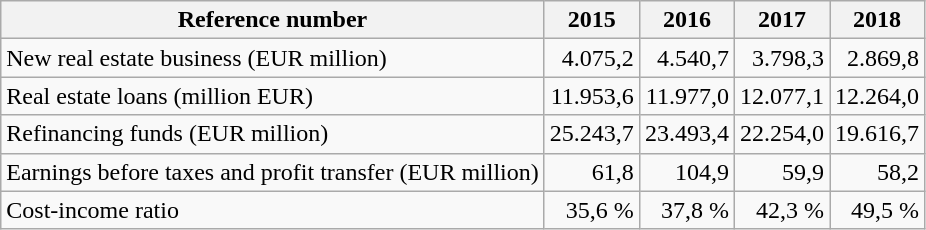<table class="wikitable">
<tr>
<th>Reference number</th>
<th>2015</th>
<th>2016</th>
<th>2017</th>
<th>2018</th>
</tr>
<tr>
<td>New real estate business (EUR million)</td>
<td style="text-align:right">4.075,2</td>
<td style="text-align:right">4.540,7</td>
<td style="text-align:right">3.798,3</td>
<td style="text-align:right">2.869,8</td>
</tr>
<tr>
<td>Real estate loans (million EUR)</td>
<td style="text-align:right">11.953,6</td>
<td style="text-align:right">11.977,0</td>
<td style="text-align:right">12.077,1</td>
<td style="text-align:right">12.264,0</td>
</tr>
<tr>
<td>Refinancing funds (EUR million)</td>
<td style="text-align:right">25.243,7</td>
<td style="text-align:right">23.493,4</td>
<td style="text-align:right">22.254,0</td>
<td style="text-align:right">19.616,7</td>
</tr>
<tr>
<td>Earnings before taxes and profit transfer (EUR million)</td>
<td style="text-align:right">61,8</td>
<td style="text-align:right">104,9</td>
<td style="text-align:right">59,9</td>
<td style="text-align:right">58,2</td>
</tr>
<tr>
<td>Cost-income ratio</td>
<td style="text-align:right">35,6 %</td>
<td style="text-align:right">37,8 %</td>
<td style="text-align:right">42,3 %</td>
<td style="text-align:right">49,5 %</td>
</tr>
</table>
